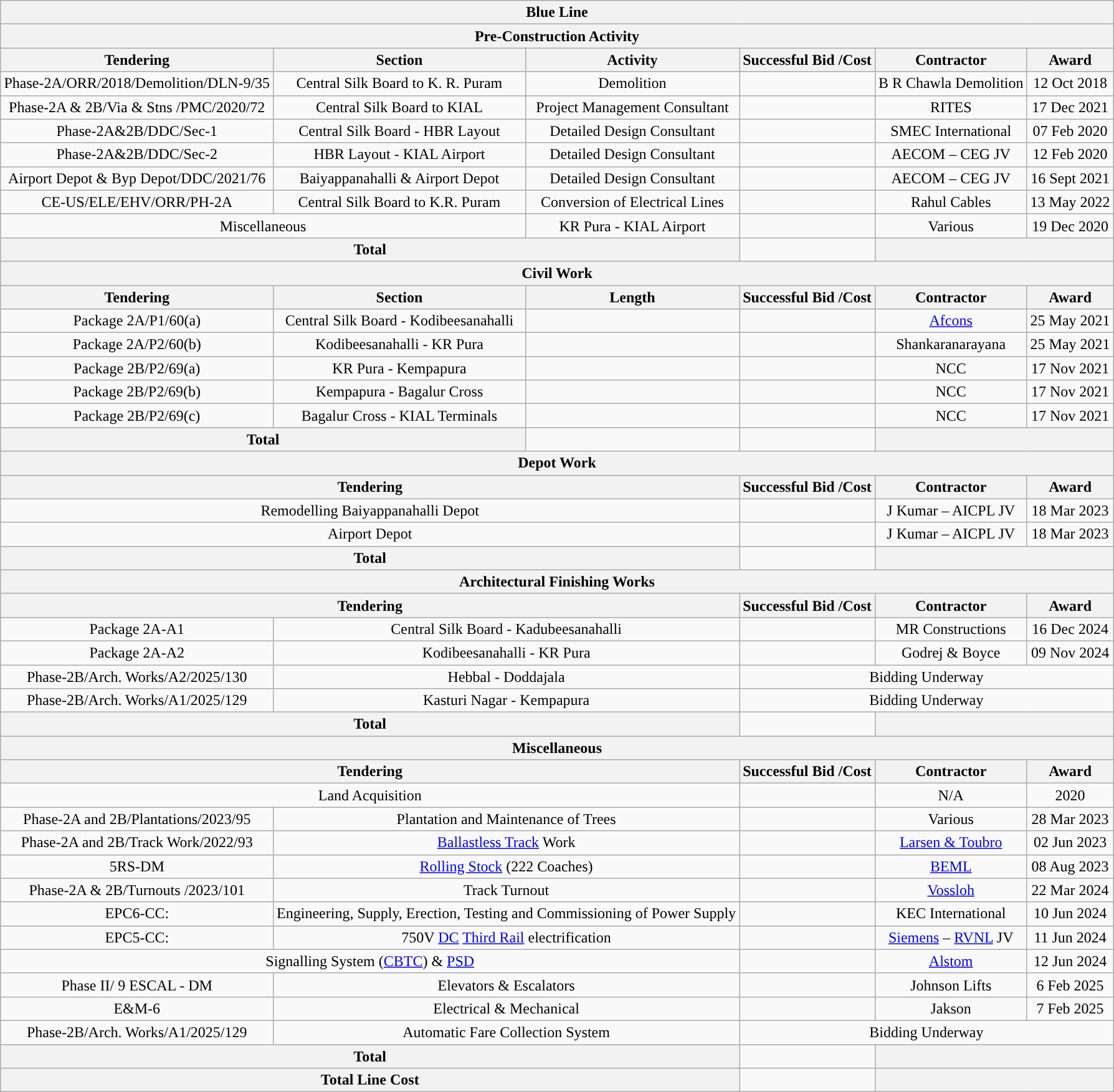<table class="wikitable" style="text-align:center;margin:auto;">
<tr>
<th colspan="6" align="center" style="background:#"><span><strong>Blue Line</strong></span></th>
</tr>
<tr>
<th colspan="6" align="center" style="background:#"><span><strong>Pre-Construction Activity</strong></span></th>
</tr>
<tr>
<th>Tendering</th>
<th>Section</th>
<th>Activity</th>
<th>Successful Bid /Cost</th>
<th>Contractor</th>
<th>Award</th>
</tr>
<tr>
<td>Phase-2A/ORR/2018/Demolition/DLN-9/35</td>
<td>Central Silk Board to K. R. Puram</td>
<td>Demolition</td>
<td></td>
<td>B R Chawla Demolition</td>
<td>12 Oct 2018</td>
</tr>
<tr>
<td>Phase-2A & 2B/Via & Stns /PMC/2020/72</td>
<td>Central Silk Board to KIAL</td>
<td>Project Management Consultant</td>
<td></td>
<td>RITES</td>
<td>17 Dec 2021</td>
</tr>
<tr>
<td>Phase-2A&2B/DDC/Sec-1</td>
<td>Central Silk Board -  HBR Layout</td>
<td>Detailed Design Consultant</td>
<td></td>
<td>SMEC International</td>
<td>07 Feb 2020</td>
</tr>
<tr>
<td>Phase-2A&2B/DDC/Sec-2</td>
<td>HBR Layout - KIAL Airport</td>
<td>Detailed Design Consultant</td>
<td></td>
<td>AECOM – CEG JV</td>
<td>12 Feb 2020</td>
</tr>
<tr>
<td>Airport Depot & Byp Depot/DDC/2021/76</td>
<td>Baiyappanahalli & Airport Depot</td>
<td>Detailed Design Consultant</td>
<td></td>
<td>AECOM – CEG JV</td>
<td>16 Sept 2021</td>
</tr>
<tr>
<td>CE-US/ELE/EHV/ORR/PH-2A</td>
<td>Central Silk Board to K.R. Puram</td>
<td>Conversion of Electrical Lines</td>
<td></td>
<td>Rahul Cables</td>
<td>13 May 2022</td>
</tr>
<tr>
<td colspan="2">Miscellaneous</td>
<td>KR Pura - KIAL Airport</td>
<td></td>
<td>Various</td>
<td>19 Dec 2020</td>
</tr>
<tr>
<th colspan="3">Total</th>
<td></td>
<th colspan="2"></th>
</tr>
<tr>
<th colspan="6" align="center" style="background:#"><span><strong>Civil Work</strong></span></th>
</tr>
<tr>
<th>Tendering</th>
<th>Section</th>
<th>Length</th>
<th>Successful Bid /Cost</th>
<th>Contractor</th>
<th>Award</th>
</tr>
<tr>
<td>Package 2A/P1/60(a)</td>
<td>Central Silk Board -  Kodibeesanahalli</td>
<td></td>
<td></td>
<td><a href='#'>Afcons</a></td>
<td>25 May 2021</td>
</tr>
<tr>
<td>Package 2A/P2/60(b)</td>
<td>Kodibeesanahalli - KR Pura</td>
<td></td>
<td></td>
<td>Shankaranarayana</td>
<td>25 May 2021</td>
</tr>
<tr>
<td>Package 2B/P2/69(a)</td>
<td>KR Pura - Kempapura</td>
<td></td>
<td></td>
<td>NCC</td>
<td>17 Nov 2021</td>
</tr>
<tr>
<td>Package 2B/P2/69(b)</td>
<td>Kempapura - Bagalur Cross</td>
<td></td>
<td></td>
<td>NCC</td>
<td>17 Nov 2021</td>
</tr>
<tr>
<td>Package 2B/P2/69(c)</td>
<td>Bagalur Cross - KIAL Terminals</td>
<td></td>
<td></td>
<td>NCC</td>
<td>17 Nov 2021</td>
</tr>
<tr>
<th colspan="2">Total</th>
<td></td>
<td></td>
<th colspan="2"></th>
</tr>
<tr>
<th colspan="6" align="center" style="background:#"><span><strong>Depot Work</strong></span></th>
</tr>
<tr>
<th colspan="3">Tendering</th>
<th>Successful Bid /Cost</th>
<th>Contractor</th>
<th>Award</th>
</tr>
<tr>
<td colspan="3">Remodelling Baiyappanahalli Depot</td>
<td></td>
<td>J Kumar – AICPL JV</td>
<td>18 Mar 2023</td>
</tr>
<tr>
<td colspan="3">Airport Depot</td>
<td></td>
<td>J Kumar – AICPL JV</td>
<td>18 Mar 2023</td>
</tr>
<tr>
<th colspan="3">Total</th>
<td></td>
<th colspan="2"></th>
</tr>
<tr>
<th colspan="6" align="center" style="background:#"><span><strong>Architectural Finishing Works</strong></span></th>
</tr>
<tr>
<th colspan="3">Tendering</th>
<th>Successful Bid /Cost</th>
<th>Contractor</th>
<th>Award</th>
</tr>
<tr>
<td>Package 2A-A1</td>
<td colspan="2">Central Silk Board -  Kadubeesanahalli</td>
<td></td>
<td>MR Constructions</td>
<td>16 Dec 2024</td>
</tr>
<tr>
<td>Package 2A-A2</td>
<td colspan="2">Kodibeesanahalli  - KR Pura</td>
<td></td>
<td>Godrej & Boyce</td>
<td>09 Nov 2024</td>
</tr>
<tr>
<td>Phase-2B/Arch. Works/A2/2025/130</td>
<td colspan="2">Hebbal -  Doddajala</td>
<td colspan="3">Bidding Underway</td>
</tr>
<tr>
<td>Phase-2B/Arch. Works/A1/2025/129</td>
<td colspan="2">Kasturi Nagar - Kempapura</td>
<td colspan="3">Bidding Underway</td>
</tr>
<tr>
<th colspan="3">Total</th>
<td></td>
<th colspan="2"></th>
</tr>
<tr>
<th colspan="6" align="center" style="background:#"><span><strong>Miscellaneous</strong></span></th>
</tr>
<tr>
<th colspan="3">Tendering</th>
<th>Successful Bid /Cost</th>
<th>Contractor</th>
<th>Award</th>
</tr>
<tr>
<td colspan="3">Land Acquisition</td>
<td></td>
<td>N/A</td>
<td>2020</td>
</tr>
<tr>
<td>Phase-2A and 2B/Plantations/2023/95</td>
<td colspan="2">Plantation and Maintenance of Trees</td>
<td></td>
<td>Various</td>
<td>28 Mar 2023</td>
</tr>
<tr>
<td>Phase-2A and 2B/Track Work/2022/93</td>
<td colspan="2"><a href='#'>Ballastless Track</a> Work</td>
<td></td>
<td><a href='#'>Larsen & Toubro</a></td>
<td>02 Jun 2023</td>
</tr>
<tr>
<td>5RS-DM</td>
<td colspan="2"><a href='#'>Rolling Stock</a> (222 Coaches)</td>
<td></td>
<td><a href='#'>BEML</a></td>
<td>08 Aug 2023</td>
</tr>
<tr>
<td>Phase-2A & 2B/Turnouts /2023/101</td>
<td colspan="2">Track Turnout</td>
<td></td>
<td><a href='#'>Vossloh</a></td>
<td>22 Mar 2024</td>
</tr>
<tr>
<td>EPC6-CC:</td>
<td colspan="2">Engineering, Supply, Erection, Testing and Commissioning of Power Supply</td>
<td></td>
<td>KEC International</td>
<td>10 Jun 2024</td>
</tr>
<tr>
<td>EPC5-CC:</td>
<td colspan="2">750V <a href='#'>DC</a> <a href='#'>Third Rail</a> electrification</td>
<td></td>
<td><a href='#'>Siemens</a> – <a href='#'>RVNL</a> JV</td>
<td>11 Jun 2024</td>
</tr>
<tr>
<td colspan="3">Signalling System (<a href='#'>CBTC</a>) & <a href='#'>PSD</a></td>
<td></td>
<td><a href='#'>Alstom</a></td>
<td>12 Jun 2024</td>
</tr>
<tr>
<td>Phase II/ 9 ESCAL - DM</td>
<td colspan="2">Elevators & Escalators</td>
<td></td>
<td>Johnson Lifts</td>
<td>6 Feb 2025</td>
</tr>
<tr>
<td>E&M-6</td>
<td colspan="2">Electrical & Mechanical</td>
<td></td>
<td>Jakson</td>
<td>7 Feb 2025</td>
</tr>
<tr>
<td>Phase-2B/Arch. Works/A1/2025/129</td>
<td colspan="2">Automatic Fare Collection System</td>
<td colspan="3">Bidding Underway</td>
</tr>
<tr>
<th colspan="3">Total</th>
<td></td>
<th colspan="2"></th>
</tr>
<tr>
<th colspan="3">Total Line Cost</th>
<td></td>
<th colspan="2"></th>
</tr>
</table>
